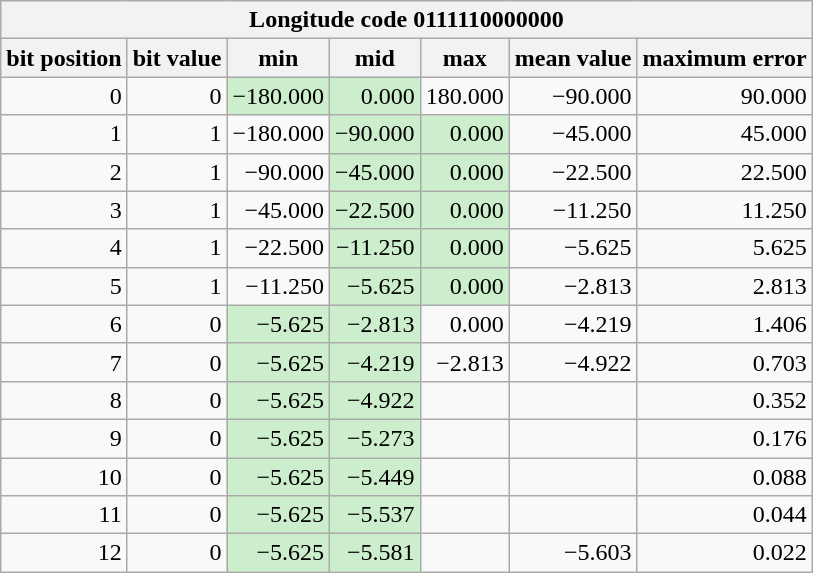<table class="wikitable" style="text-align:right">
<tr>
<th colspan="7">Longitude code 0111110000000</th>
</tr>
<tr style="text-align:center">
<th>bit position</th>
<th>bit value</th>
<th>min</th>
<th>mid</th>
<th>max</th>
<th>mean value</th>
<th>maximum error</th>
</tr>
<tr>
<td>0</td>
<td>0</td>
<td style="background:#cceecc">−180.000</td>
<td style="background:#cceecc">0.000</td>
<td>180.000</td>
<td>−90.000</td>
<td>90.000</td>
</tr>
<tr>
<td>1</td>
<td>1</td>
<td>−180.000</td>
<td style="background:#cceecc">−90.000</td>
<td style="background:#cceecc">0.000</td>
<td>−45.000</td>
<td>45.000</td>
</tr>
<tr>
<td>2</td>
<td>1</td>
<td>−90.000</td>
<td style="background:#cceecc">−45.000</td>
<td style="background:#cceecc">0.000</td>
<td>−22.500</td>
<td>22.500</td>
</tr>
<tr>
<td>3</td>
<td>1</td>
<td>−45.000</td>
<td style="background:#cceecc">−22.500</td>
<td style="background:#cceecc">0.000</td>
<td>−11.250</td>
<td>11.250</td>
</tr>
<tr>
<td>4</td>
<td>1</td>
<td>−22.500</td>
<td style="background:#cceecc">−11.250</td>
<td style="background:#cceecc">0.000</td>
<td>−5.625</td>
<td>5.625</td>
</tr>
<tr>
<td>5</td>
<td>1</td>
<td>−11.250</td>
<td style="background:#cceecc">−5.625</td>
<td style="background:#cceecc">0.000</td>
<td>−2.813</td>
<td>2.813</td>
</tr>
<tr>
<td>6</td>
<td>0</td>
<td style="background:#cceecc">−5.625</td>
<td style="background:#cceecc">−2.813</td>
<td>0.000</td>
<td>−4.219</td>
<td>1.406</td>
</tr>
<tr>
<td>7</td>
<td>0</td>
<td style="background:#cceecc">−5.625</td>
<td style="background:#cceecc">−4.219</td>
<td>−2.813</td>
<td>−4.922</td>
<td>0.703</td>
</tr>
<tr>
<td>8</td>
<td>0</td>
<td style="background:#cceecc">−5.625</td>
<td style="background:#cceecc">−4.922</td>
<td></td>
<td></td>
<td>0.352</td>
</tr>
<tr>
<td>9</td>
<td>0</td>
<td style="background:#cceecc">−5.625</td>
<td style="background:#cceecc">−5.273</td>
<td></td>
<td></td>
<td>0.176</td>
</tr>
<tr>
<td>10</td>
<td>0</td>
<td style="background:#cceecc">−5.625</td>
<td style="background:#cceecc">−5.449</td>
<td></td>
<td></td>
<td>0.088</td>
</tr>
<tr>
<td>11</td>
<td>0</td>
<td style="background:#cceecc">−5.625</td>
<td style="background:#cceecc">−5.537</td>
<td></td>
<td></td>
<td>0.044</td>
</tr>
<tr>
<td>12</td>
<td>0</td>
<td style="background:#cceecc">−5.625</td>
<td style="background:#cceecc">−5.581</td>
<td></td>
<td>−5.603</td>
<td>0.022</td>
</tr>
</table>
